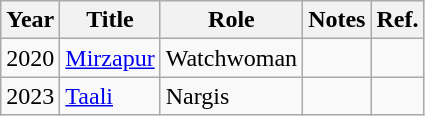<table class="wikitable sortable">
<tr>
<th>Year</th>
<th>Title</th>
<th>Role</th>
<th>Notes</th>
<th>Ref.</th>
</tr>
<tr>
<td>2020</td>
<td><a href='#'>Mirzapur</a></td>
<td>Watchwoman</td>
<td></td>
<td></td>
</tr>
<tr>
<td>2023</td>
<td><a href='#'>Taali</a></td>
<td>Nargis</td>
<td></td>
<td></td>
</tr>
</table>
